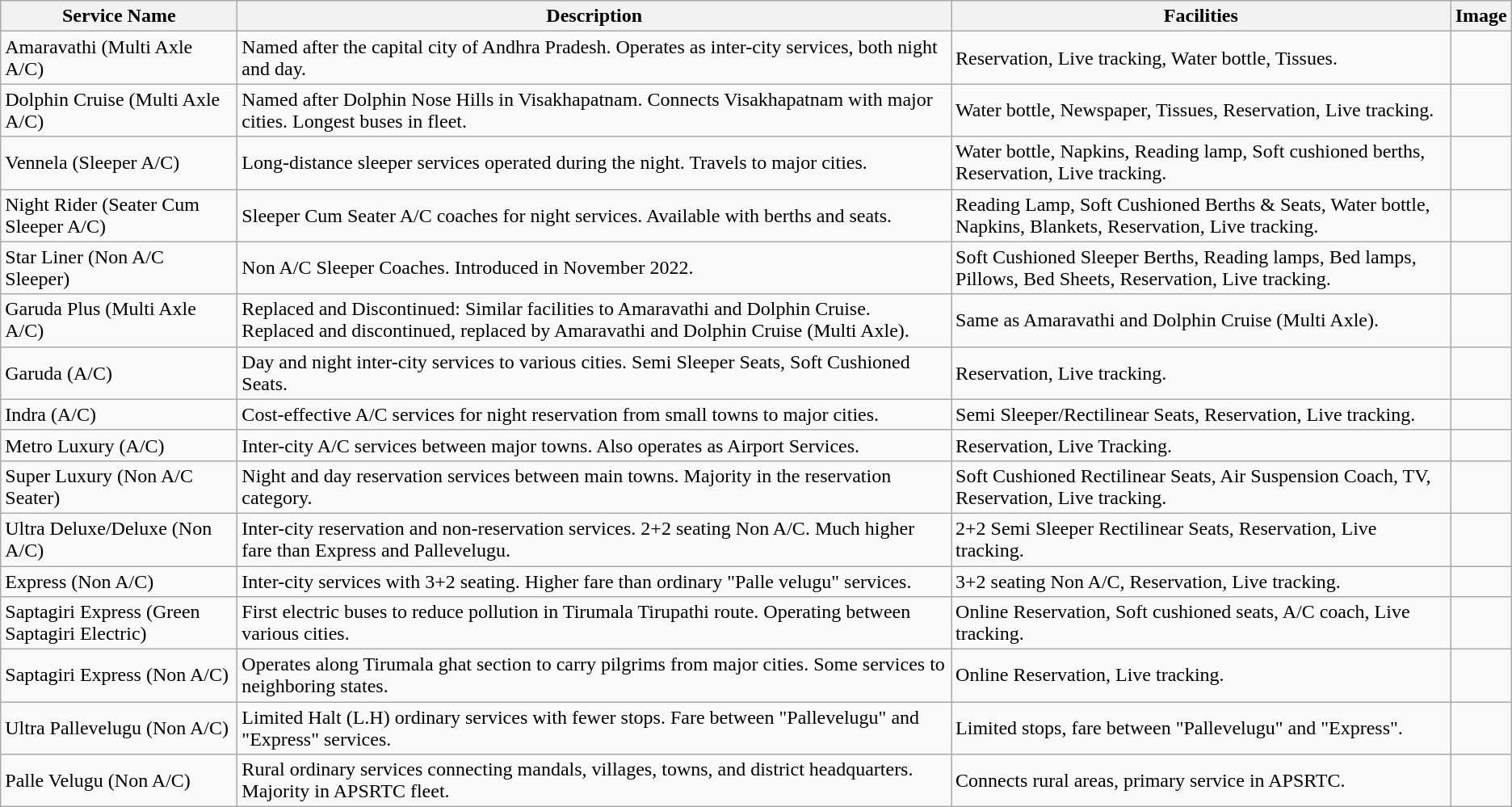<table class="wikitable sortable static-row-numbers">
<tr>
<th>Service Name</th>
<th>Description</th>
<th>Facilities</th>
<th>Image</th>
</tr>
<tr>
<td>Amaravathi (Multi Axle A/C)</td>
<td>Named after the capital city of Andhra Pradesh. Operates as inter-city services, both night and day.</td>
<td>Reservation, Live tracking, Water bottle, Tissues.</td>
<td></td>
</tr>
<tr>
<td>Dolphin Cruise (Multi Axle A/C)</td>
<td>Named after Dolphin Nose Hills in Visakhapatnam. Connects Visakhapatnam with major cities. Longest buses in fleet.</td>
<td>Water bottle, Newspaper, Tissues, Reservation, Live tracking.</td>
<td></td>
</tr>
<tr>
<td>Vennela (Sleeper A/C)</td>
<td>Long-distance sleeper services operated during the night. Travels to major cities.</td>
<td>Water bottle, Napkins, Reading lamp, Soft cushioned berths, Reservation, Live tracking.</td>
<td></td>
</tr>
<tr>
<td>Night Rider (Seater Cum Sleeper A/C)</td>
<td>Sleeper Cum Seater A/C coaches for night services. Available with berths and seats.</td>
<td>Reading Lamp, Soft Cushioned Berths & Seats, Water bottle, Napkins, Blankets, Reservation, Live tracking.</td>
<td></td>
</tr>
<tr>
<td>Star Liner (Non A/C Sleeper)</td>
<td>Non A/C Sleeper Coaches. Introduced in November 2022.</td>
<td>Soft Cushioned Sleeper Berths, Reading lamps, Bed lamps, Pillows, Bed Sheets, Reservation, Live tracking.</td>
<td></td>
</tr>
<tr>
<td>Garuda Plus (Multi Axle A/C)</td>
<td>Replaced and Discontinued: Similar facilities to Amaravathi and Dolphin Cruise. Replaced and discontinued, replaced by Amaravathi and Dolphin Cruise (Multi Axle).</td>
<td>Same as Amaravathi and Dolphin Cruise (Multi Axle).</td>
<td></td>
</tr>
<tr>
<td>Garuda (A/C)</td>
<td>Day and night inter-city services to various cities. Semi Sleeper Seats, Soft Cushioned Seats.</td>
<td>Reservation, Live tracking.</td>
<td></td>
</tr>
<tr>
<td>Indra (A/C)</td>
<td>Cost-effective A/C services for night reservation from small towns to major cities.</td>
<td>Semi Sleeper/Rectilinear Seats, Reservation, Live tracking.</td>
<td></td>
</tr>
<tr>
<td>Metro Luxury (A/C)</td>
<td>Inter-city A/C services between major towns. Also operates as Airport Services.</td>
<td>Reservation, Live Tracking.</td>
<td></td>
</tr>
<tr>
<td>Super Luxury (Non A/C Seater)</td>
<td>Night and day reservation services between main towns. Majority in the reservation category.</td>
<td>Soft Cushioned Rectilinear Seats, Air Suspension Coach, TV, Reservation, Live tracking.</td>
<td></td>
</tr>
<tr>
<td>Ultra Deluxe/Deluxe (Non A/C)</td>
<td>Inter-city reservation and non-reservation services. 2+2 seating Non A/C. Much higher fare than Express and Pallevelugu.</td>
<td>2+2 Semi Sleeper Rectilinear Seats, Reservation, Live tracking.</td>
<td></td>
</tr>
<tr>
<td>Express (Non A/C)</td>
<td>Inter-city services with 3+2 seating. Higher fare than ordinary "Palle velugu" services.</td>
<td>3+2 seating Non A/C, Reservation, Live tracking.</td>
<td></td>
</tr>
<tr>
<td>Saptagiri Express (Green Saptagiri Electric)</td>
<td>First electric buses to reduce pollution in Tirumala Tirupathi route. Operating between various cities.</td>
<td>Online Reservation, Soft cushioned seats, A/C coach, Live tracking.</td>
<td></td>
</tr>
<tr>
<td>Saptagiri Express (Non A/C)</td>
<td>Operates along Tirumala ghat section to carry pilgrims from major cities. Some services to neighboring states.</td>
<td>Online Reservation, Live tracking.</td>
<td></td>
</tr>
<tr>
<td>Ultra Pallevelugu (Non A/C)</td>
<td>Limited Halt (L.H) ordinary services with fewer stops. Fare between "Pallevelugu" and "Express" services.</td>
<td>Limited stops, fare between "Pallevelugu" and "Express".</td>
<td></td>
</tr>
<tr>
<td>Palle Velugu (Non A/C)</td>
<td>Rural ordinary services connecting mandals, villages, towns, and district headquarters. Majority in APSRTC fleet.</td>
<td>Connects rural areas, primary service in APSRTC.</td>
<td></td>
</tr>
</table>
